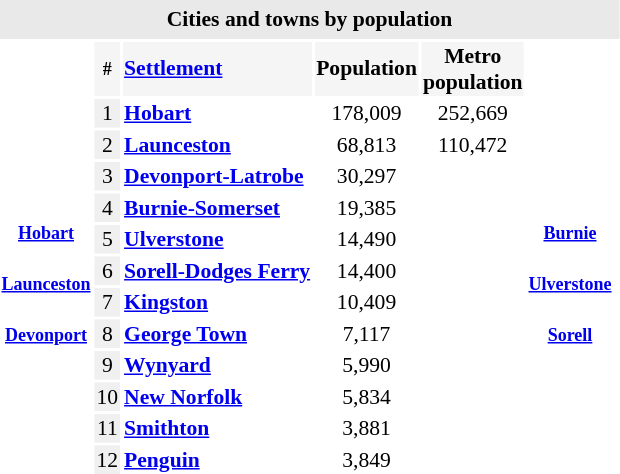<table class="table" style="text-align:center; margin-right:10px; font-size:90%">
<tr>
<th colspan="7" style="background:#e9e9e9; padding:0.3em;" 0; line-height:1.2em;>Cities and towns by population</th>
</tr>
<tr>
<th rowspan=21><br><br><small><a href='#'>Hobart</a></small><br>
<br><small><a href='#'>Launceston</a></small><br>
<br><small><a href='#'>Devonport</a></small><br></th>
<th style="text-align:center; background:#f5f5f5;"><small>#</small></th>
<th style="text-align:left; background:#f5f5f5;"><a href='#'>Settlement</a></th>
<th style="text-align:center; background:#f5f5f5;">Population</th>
<th style="text-align:center; background:#f5f5f5;">Metro <br> population</th>
<th rowspan=21><br><br><small><a href='#'>Burnie</a></small><br>
<br><small><a href='#'>Ulverstone</a></small><br>
<br><small><a href='#'>Sorell</a></small></th>
</tr>
<tr>
<td style="background:#f0f0f0">1</td>
<td align=left><strong><a href='#'>Hobart</a></strong></td>
<td>178,009</td>
<td>252,669</td>
<td></td>
</tr>
<tr>
<td style="background:#f0f0f0">2</td>
<td align=left><strong><a href='#'>Launceston</a></strong></td>
<td>68,813</td>
<td>110,472</td>
<td></td>
</tr>
<tr>
<td style="background:#f0f0f0">3</td>
<td align=left><strong><a href='#'>Devonport-Latrobe</a> </strong></td>
<td>30,297</td>
<td></td>
</tr>
<tr>
<td style="background:#f0f0f0">4</td>
<td align=left><strong><a href='#'>Burnie-Somerset</a></strong></td>
<td>19,385</td>
</tr>
<tr |->
<td style="background:#f0f0f0">5</td>
<td align=left><strong><a href='#'>Ulverstone</a> </strong></td>
<td>14,490</td>
<td></td>
</tr>
<tr>
<td style="background:#f0f0f0">6</td>
<td align=left><strong><a href='#'>Sorell-Dodges Ferry</a></strong></td>
<td>14,400</td>
<td></td>
</tr>
<tr>
<td style="background:#f0f0f0">7</td>
<td align=left><strong><a href='#'>Kingston</a> </strong></td>
<td>10,409</td>
<td></td>
</tr>
<tr>
<td style="background:#f0f0f0">8</td>
<td align=left><strong><a href='#'>George Town</a></strong></td>
<td>7,117</td>
<td></td>
</tr>
<tr>
<td style="background:#f0f0f0">9</td>
<td align=left><strong><a href='#'>Wynyard</a></strong></td>
<td>5,990</td>
</tr>
<tr>
<td style="background:#f0f0f0">10</td>
<td align=left><strong><a href='#'>New Norfolk</a></strong></td>
<td>5,834</td>
</tr>
<tr>
<td style="background:#f0f0f0">11</td>
<td align=left><strong><a href='#'>Smithton</a></strong></td>
<td>3,881</td>
<td></td>
</tr>
<tr>
<td style="background:#f0f0f0">12</td>
<td align=left><strong><a href='#'>Penguin</a></strong></td>
<td>3,849</td>
<td></td>
</tr>
</table>
